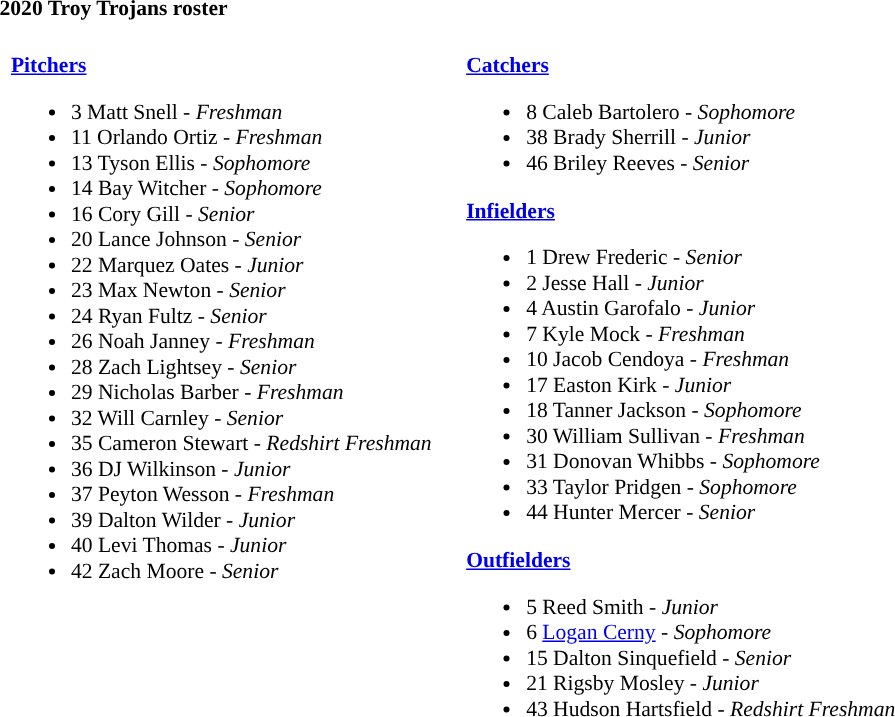<table class="toccolours" style="text-align: left; font-size:90%;">
<tr>
<th colspan="9">2020 Troy Trojans roster</th>
</tr>
<tr>
<td width="03"> </td>
<td valign="top"><br><strong><a href='#'>Pitchers</a></strong><ul><li>3 Matt Snell - <em>Freshman</em></li><li>11 Orlando Ortiz - <em>Freshman</em></li><li>13 Tyson Ellis - <em>Sophomore</em></li><li>14 Bay Witcher - <em>Sophomore</em></li><li>16 Cory Gill - <em>Senior</em></li><li>20 Lance Johnson - <em>Senior</em></li><li>22 Marquez Oates - <em>Junior</em></li><li>23 Max Newton - <em>Senior</em></li><li>24 Ryan Fultz - <em>Senior</em></li><li>26 Noah Janney - <em>Freshman</em></li><li>28 Zach Lightsey - <em>Senior</em></li><li>29 Nicholas Barber - <em>Freshman</em></li><li>32 Will Carnley - <em>Senior</em></li><li>35 Cameron Stewart - <em>Redshirt Freshman</em></li><li>36 DJ Wilkinson - <em>Junior</em></li><li>37 Peyton Wesson - <em>Freshman</em></li><li>39 Dalton Wilder - <em>Junior</em></li><li>40 Levi Thomas - <em>Junior</em></li><li>42 Zach Moore - <em>Senior</em></li></ul></td>
<td width="15"> </td>
<td valign="top"><br><strong><a href='#'>Catchers</a></strong><ul><li>8 Caleb Bartolero - <em>Sophomore</em></li><li>38 Brady Sherrill - <em>Junior</em></li><li>46 Briley Reeves - <em>Senior</em></li></ul><strong><a href='#'>Infielders</a></strong><ul><li>1 Drew Frederic - <em>Senior</em></li><li>2 Jesse Hall - <em>Junior</em></li><li>4 Austin Garofalo - <em>Junior</em></li><li>7 Kyle Mock - <em>Freshman</em></li><li>10 Jacob Cendoya - <em>Freshman</em></li><li>17 Easton Kirk - <em>Junior</em></li><li>18 Tanner Jackson - <em>Sophomore</em></li><li>30 William Sullivan - <em>Freshman</em></li><li>31 Donovan Whibbs - <em>Sophomore</em></li><li>33 Taylor Pridgen - <em>Sophomore</em></li><li>44 Hunter Mercer - <em>Senior</em></li></ul><strong><a href='#'>Outfielders</a></strong><ul><li>5 Reed Smith - <em>Junior</em></li><li>6 <a href='#'>Logan Cerny</a> - <em>Sophomore</em></li><li>15 Dalton Sinquefield - <em>Senior</em></li><li>21 Rigsby Mosley - <em>Junior</em></li><li>43 Hudson Hartsfield - <em>Redshirt Freshman</em></li></ul></td>
</tr>
</table>
